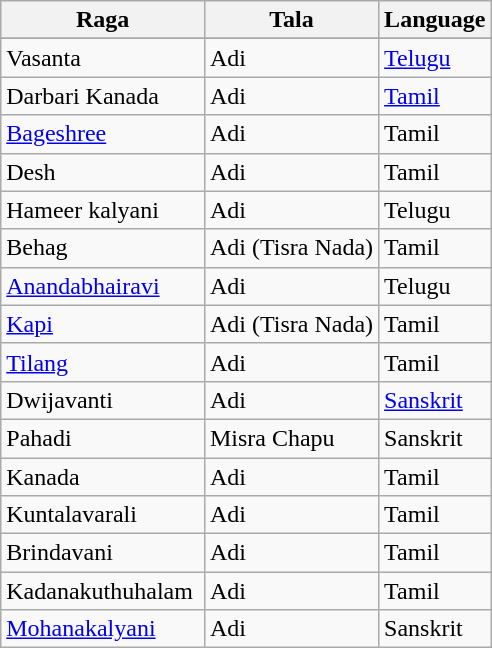<table class="wikitable">
<tr>
<th>Raga</th>
<th>Tala</th>
<th>Language</th>
</tr>
<tr>
</tr>
<tr>
<td>Vasanta</td>
<td>Adi</td>
<td><a href='#'>Telugu</a></td>
</tr>
<tr>
<td>Darbari Kanada</td>
<td>Adi</td>
<td><a href='#'>Tamil</a></td>
</tr>
<tr>
<td><a href='#'>Bageshree</a></td>
<td>Adi</td>
<td>Tamil</td>
</tr>
<tr>
<td>Desh</td>
<td>Adi</td>
<td>Tamil</td>
</tr>
<tr>
<td>Hameer kalyani</td>
<td>Adi</td>
<td>Telugu</td>
</tr>
<tr>
<td>Behag</td>
<td>Adi (Tisra Nada)</td>
<td>Tamil</td>
</tr>
<tr>
<td><a href='#'>Anandabhairavi</a></td>
<td>Adi</td>
<td>Telugu</td>
</tr>
<tr>
<td><a href='#'>Kapi</a></td>
<td>Adi (Tisra Nada)</td>
<td>Tamil</td>
</tr>
<tr>
<td><a href='#'>Tilang</a></td>
<td>Adi</td>
<td>Tamil</td>
</tr>
<tr>
<td>Dwijavanti</td>
<td>Adi</td>
<td><a href='#'>Sanskrit</a></td>
</tr>
<tr>
<td>Pahadi</td>
<td>Misra Chapu</td>
<td>Sanskrit</td>
</tr>
<tr>
<td>Kanada</td>
<td>Adi</td>
<td>Tamil</td>
</tr>
<tr>
<td>Kuntalavarali</td>
<td>Adi</td>
<td>Tamil</td>
</tr>
<tr>
<td>Brindavani</td>
<td>Adi</td>
<td>Tamil</td>
</tr>
<tr>
<td>Kadanakuthuhalam </td>
<td>Adi</td>
<td>Tamil</td>
</tr>
<tr>
<td><a href='#'>Mohanakalyani</a></td>
<td>Adi</td>
<td>Sanskrit</td>
</tr>
</table>
